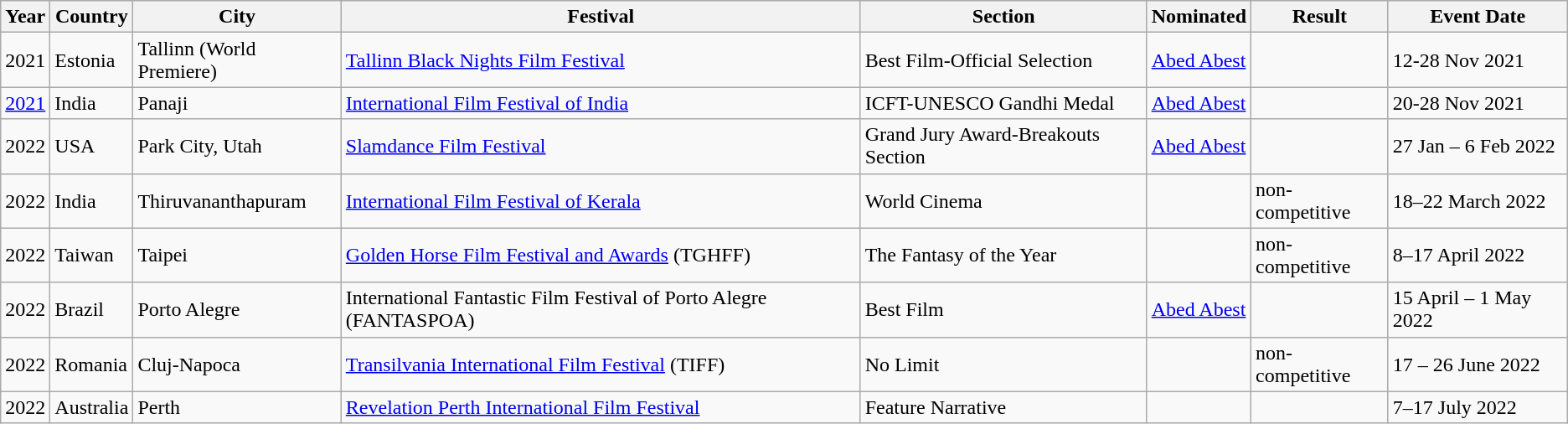<table class="wikitable">
<tr>
<th>Year</th>
<th>Country</th>
<th>City</th>
<th>Festival</th>
<th>Section</th>
<th>Nominated</th>
<th>Result</th>
<th>Event Date</th>
</tr>
<tr>
<td>2021</td>
<td>Estonia</td>
<td>Tallinn (World Premiere)</td>
<td><a href='#'>Tallinn Black Nights Film Festival</a></td>
<td>Best Film-Official Selection </td>
<td><a href='#'>Abed Abest</a></td>
<td></td>
<td>12-28 Nov 2021</td>
</tr>
<tr>
<td><a href='#'>2021</a></td>
<td>India</td>
<td>Panaji</td>
<td><a href='#'>International Film Festival of India</a></td>
<td>ICFT-UNESCO Gandhi Medal </td>
<td><a href='#'>Abed Abest</a></td>
<td></td>
<td>20-28 Nov 2021</td>
</tr>
<tr>
<td>2022</td>
<td>USA</td>
<td>Park City, Utah</td>
<td><a href='#'>Slamdance Film Festival</a></td>
<td>Grand Jury Award-Breakouts Section </td>
<td><a href='#'>Abed Abest</a></td>
<td></td>
<td>27 Jan – 6 Feb 2022</td>
</tr>
<tr>
<td>2022</td>
<td>India</td>
<td>Thiruvananthapuram</td>
<td><a href='#'>International Film Festival of Kerala</a></td>
<td>World Cinema </td>
<td></td>
<td>non-competitive</td>
<td>18–22 March 2022</td>
</tr>
<tr>
<td>2022</td>
<td>Taiwan</td>
<td>Taipei</td>
<td><a href='#'>Golden Horse Film Festival and Awards</a> (TGHFF)</td>
<td>The Fantasy of the Year </td>
<td></td>
<td>non-competitive</td>
<td>8–17 April 2022</td>
</tr>
<tr>
<td>2022</td>
<td>Brazil</td>
<td>Porto Alegre</td>
<td>International Fantastic Film Festival of Porto Alegre (FANTASPOA)</td>
<td>Best Film </td>
<td><a href='#'>Abed Abest</a></td>
<td></td>
<td>15 April – 1 May 2022</td>
</tr>
<tr>
<td>2022</td>
<td>Romania</td>
<td>Cluj-Napoca</td>
<td><a href='#'>Transilvania International Film Festival</a> (TIFF)</td>
<td>No Limit </td>
<td></td>
<td>non-competitive</td>
<td>17 – 26 June 2022</td>
</tr>
<tr>
<td>2022</td>
<td>Australia</td>
<td>Perth</td>
<td><a href='#'>Revelation Perth International Film Festival</a></td>
<td>Feature Narrative </td>
<td></td>
<td></td>
<td>7–17 July 2022</td>
</tr>
</table>
